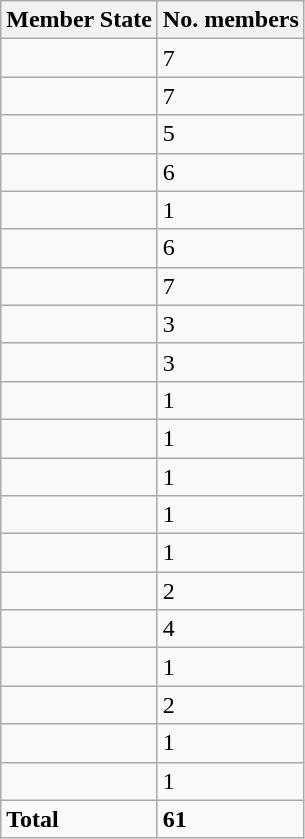<table class="wikitable">
<tr>
<th>Member State</th>
<th>No. members</th>
</tr>
<tr>
<td></td>
<td>7</td>
</tr>
<tr>
<td></td>
<td>7</td>
</tr>
<tr>
<td></td>
<td>5</td>
</tr>
<tr>
<td></td>
<td>6</td>
</tr>
<tr>
<td></td>
<td>1</td>
</tr>
<tr>
<td></td>
<td>6</td>
</tr>
<tr>
<td></td>
<td>7</td>
</tr>
<tr>
<td></td>
<td>3</td>
</tr>
<tr>
<td></td>
<td>3</td>
</tr>
<tr>
<td></td>
<td>1</td>
</tr>
<tr>
<td></td>
<td>1</td>
</tr>
<tr>
<td></td>
<td>1</td>
</tr>
<tr>
<td></td>
<td>1</td>
</tr>
<tr>
<td></td>
<td>1</td>
</tr>
<tr>
<td></td>
<td>2</td>
</tr>
<tr>
<td></td>
<td>4</td>
</tr>
<tr>
<td></td>
<td>1</td>
</tr>
<tr>
<td></td>
<td>2</td>
</tr>
<tr>
<td></td>
<td>1</td>
</tr>
<tr>
<td></td>
<td>1</td>
</tr>
<tr>
<td><strong>Total</strong></td>
<td><strong>61</strong></td>
</tr>
</table>
